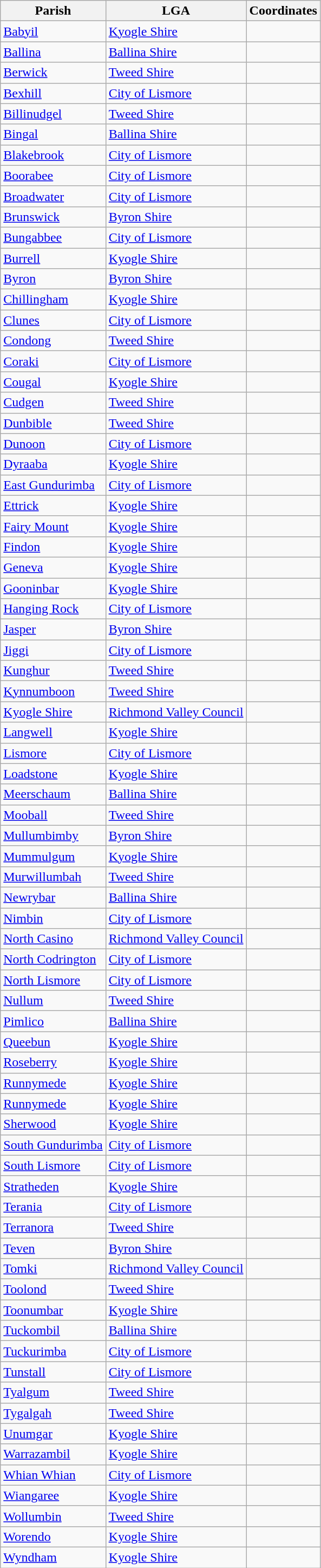<table class="wikitable sortable">
<tr>
<th>Parish</th>
<th>LGA</th>
<th>Coordinates</th>
</tr>
<tr>
<td><a href='#'>Babyil</a></td>
<td><a href='#'>Kyogle Shire</a></td>
<td></td>
</tr>
<tr>
<td><a href='#'>Ballina</a></td>
<td><a href='#'>Ballina Shire</a></td>
<td></td>
</tr>
<tr>
<td><a href='#'>Berwick</a></td>
<td><a href='#'>Tweed Shire</a></td>
<td></td>
</tr>
<tr>
<td><a href='#'>Bexhill</a></td>
<td><a href='#'>City of Lismore</a></td>
<td></td>
</tr>
<tr>
<td><a href='#'>Billinudgel</a></td>
<td><a href='#'>Tweed Shire</a></td>
<td></td>
</tr>
<tr>
<td><a href='#'>Bingal</a></td>
<td><a href='#'>Ballina Shire</a></td>
<td></td>
</tr>
<tr>
<td><a href='#'>Blakebrook</a></td>
<td><a href='#'>City of Lismore</a></td>
<td></td>
</tr>
<tr>
<td><a href='#'>Boorabee</a></td>
<td><a href='#'>City of Lismore</a></td>
<td></td>
</tr>
<tr>
<td><a href='#'>Broadwater</a></td>
<td><a href='#'>City of Lismore</a></td>
<td></td>
</tr>
<tr>
<td><a href='#'>Brunswick</a></td>
<td><a href='#'>Byron Shire</a></td>
<td></td>
</tr>
<tr>
<td><a href='#'>Bungabbee</a></td>
<td><a href='#'>City of Lismore</a></td>
<td></td>
</tr>
<tr>
<td><a href='#'>Burrell</a></td>
<td><a href='#'>Kyogle Shire</a></td>
<td></td>
</tr>
<tr>
<td><a href='#'>Byron</a></td>
<td><a href='#'>Byron Shire</a></td>
<td></td>
</tr>
<tr>
<td><a href='#'>Chillingham</a></td>
<td><a href='#'>Kyogle Shire</a></td>
<td></td>
</tr>
<tr>
<td><a href='#'>Clunes</a></td>
<td><a href='#'>City of Lismore</a></td>
<td></td>
</tr>
<tr>
<td><a href='#'>Condong</a></td>
<td><a href='#'>Tweed Shire</a></td>
<td></td>
</tr>
<tr>
<td><a href='#'>Coraki</a></td>
<td><a href='#'>City of Lismore</a></td>
<td></td>
</tr>
<tr>
<td><a href='#'>Cougal</a></td>
<td><a href='#'>Kyogle Shire</a></td>
<td></td>
</tr>
<tr>
<td><a href='#'>Cudgen</a></td>
<td><a href='#'>Tweed Shire</a></td>
<td></td>
</tr>
<tr>
<td><a href='#'>Dunbible</a></td>
<td><a href='#'>Tweed Shire</a></td>
<td></td>
</tr>
<tr>
<td><a href='#'>Dunoon</a></td>
<td><a href='#'>City of Lismore</a></td>
<td></td>
</tr>
<tr>
<td><a href='#'>Dyraaba</a></td>
<td><a href='#'>Kyogle Shire</a></td>
<td></td>
</tr>
<tr>
<td><a href='#'>East Gundurimba</a></td>
<td><a href='#'>City of Lismore</a></td>
<td></td>
</tr>
<tr>
<td><a href='#'>Ettrick</a></td>
<td><a href='#'>Kyogle Shire</a></td>
<td></td>
</tr>
<tr>
<td><a href='#'>Fairy Mount</a></td>
<td><a href='#'>Kyogle Shire</a></td>
<td></td>
</tr>
<tr>
<td><a href='#'>Findon</a></td>
<td><a href='#'>Kyogle Shire</a></td>
<td></td>
</tr>
<tr>
<td><a href='#'>Geneva</a></td>
<td><a href='#'>Kyogle Shire</a></td>
<td></td>
</tr>
<tr>
<td><a href='#'>Gooninbar</a></td>
<td><a href='#'>Kyogle Shire</a></td>
<td></td>
</tr>
<tr>
<td><a href='#'>Hanging Rock</a></td>
<td><a href='#'>City of Lismore</a></td>
<td></td>
</tr>
<tr>
<td><a href='#'>Jasper</a></td>
<td><a href='#'>Byron Shire</a></td>
<td></td>
</tr>
<tr>
<td><a href='#'>Jiggi</a></td>
<td><a href='#'>City of Lismore</a></td>
<td></td>
</tr>
<tr>
<td><a href='#'>Kunghur</a></td>
<td><a href='#'>Tweed Shire</a></td>
<td></td>
</tr>
<tr>
<td><a href='#'>Kynnumboon</a></td>
<td><a href='#'>Tweed Shire</a></td>
<td></td>
</tr>
<tr>
<td><a href='#'>Kyogle Shire</a></td>
<td><a href='#'>Richmond Valley Council</a></td>
<td></td>
</tr>
<tr>
<td><a href='#'>Langwell</a></td>
<td><a href='#'>Kyogle Shire</a></td>
<td></td>
</tr>
<tr>
<td><a href='#'>Lismore</a></td>
<td><a href='#'>City of Lismore</a></td>
<td></td>
</tr>
<tr>
<td><a href='#'>Loadstone</a></td>
<td><a href='#'>Kyogle Shire</a></td>
<td></td>
</tr>
<tr>
<td><a href='#'>Meerschaum</a></td>
<td><a href='#'>Ballina Shire</a></td>
<td></td>
</tr>
<tr>
<td><a href='#'>Mooball</a></td>
<td><a href='#'>Tweed Shire</a></td>
<td></td>
</tr>
<tr>
<td><a href='#'>Mullumbimby</a></td>
<td><a href='#'>Byron Shire</a></td>
<td></td>
</tr>
<tr>
<td><a href='#'>Mummulgum</a></td>
<td><a href='#'>Kyogle Shire</a></td>
<td></td>
</tr>
<tr>
<td><a href='#'>Murwillumbah</a></td>
<td><a href='#'>Tweed Shire</a></td>
<td></td>
</tr>
<tr>
<td><a href='#'>Newrybar</a></td>
<td><a href='#'>Ballina Shire</a></td>
<td></td>
</tr>
<tr>
<td><a href='#'>Nimbin</a></td>
<td><a href='#'>City of Lismore</a></td>
<td></td>
</tr>
<tr>
<td><a href='#'>North Casino</a></td>
<td><a href='#'>Richmond Valley Council</a></td>
<td></td>
</tr>
<tr>
<td><a href='#'>North Codrington</a></td>
<td><a href='#'>City of Lismore</a></td>
<td></td>
</tr>
<tr>
<td><a href='#'>North Lismore</a></td>
<td><a href='#'>City of Lismore</a></td>
<td></td>
</tr>
<tr>
<td><a href='#'>Nullum</a></td>
<td><a href='#'>Tweed Shire</a></td>
<td></td>
</tr>
<tr>
<td><a href='#'>Pimlico</a></td>
<td><a href='#'>Ballina Shire</a></td>
<td></td>
</tr>
<tr>
<td><a href='#'>Queebun</a></td>
<td><a href='#'>Kyogle Shire</a></td>
<td></td>
</tr>
<tr>
<td><a href='#'>Roseberry</a></td>
<td><a href='#'>Kyogle Shire</a></td>
<td></td>
</tr>
<tr>
<td><a href='#'>Runnymede</a></td>
<td><a href='#'>Kyogle Shire</a></td>
<td></td>
</tr>
<tr>
<td><a href='#'>Runnymede</a></td>
<td><a href='#'>Kyogle Shire</a></td>
<td></td>
</tr>
<tr>
<td><a href='#'>Sherwood</a></td>
<td><a href='#'>Kyogle Shire</a></td>
<td></td>
</tr>
<tr>
<td><a href='#'>South Gundurimba</a></td>
<td><a href='#'>City of Lismore</a></td>
<td></td>
</tr>
<tr>
<td><a href='#'>South Lismore</a></td>
<td><a href='#'>City of Lismore</a></td>
<td></td>
</tr>
<tr>
<td><a href='#'>Stratheden</a></td>
<td><a href='#'>Kyogle Shire</a></td>
<td></td>
</tr>
<tr>
<td><a href='#'>Terania</a></td>
<td><a href='#'>City of Lismore</a></td>
<td></td>
</tr>
<tr>
<td><a href='#'>Terranora</a></td>
<td><a href='#'>Tweed Shire</a></td>
<td></td>
</tr>
<tr>
<td><a href='#'>Teven</a></td>
<td><a href='#'>Byron Shire</a></td>
<td></td>
</tr>
<tr>
<td><a href='#'>Tomki</a></td>
<td><a href='#'>Richmond Valley Council</a></td>
<td></td>
</tr>
<tr>
<td><a href='#'>Toolond</a></td>
<td><a href='#'>Tweed Shire</a></td>
<td></td>
</tr>
<tr>
<td><a href='#'>Toonumbar</a></td>
<td><a href='#'>Kyogle Shire</a></td>
<td></td>
</tr>
<tr>
<td><a href='#'>Tuckombil</a></td>
<td><a href='#'>Ballina Shire</a></td>
<td></td>
</tr>
<tr>
<td><a href='#'>Tuckurimba</a></td>
<td><a href='#'>City of Lismore</a></td>
<td></td>
</tr>
<tr>
<td><a href='#'>Tunstall</a></td>
<td><a href='#'>City of Lismore</a></td>
<td></td>
</tr>
<tr>
<td><a href='#'>Tyalgum</a></td>
<td><a href='#'>Tweed Shire</a></td>
<td></td>
</tr>
<tr>
<td><a href='#'>Tygalgah</a></td>
<td><a href='#'>Tweed Shire</a></td>
<td></td>
</tr>
<tr>
<td><a href='#'>Unumgar</a></td>
<td><a href='#'>Kyogle Shire</a></td>
<td></td>
</tr>
<tr>
<td><a href='#'>Warrazambil</a></td>
<td><a href='#'>Kyogle Shire</a></td>
<td></td>
</tr>
<tr>
<td><a href='#'>Whian Whian</a></td>
<td><a href='#'>City of Lismore</a></td>
<td></td>
</tr>
<tr>
<td><a href='#'>Wiangaree</a></td>
<td><a href='#'>Kyogle Shire</a></td>
<td></td>
</tr>
<tr>
<td><a href='#'>Wollumbin</a></td>
<td><a href='#'>Tweed Shire</a></td>
<td></td>
</tr>
<tr>
<td><a href='#'>Worendo</a></td>
<td><a href='#'>Kyogle Shire</a></td>
<td></td>
</tr>
<tr>
<td><a href='#'>Wyndham</a></td>
<td><a href='#'>Kyogle Shire</a></td>
<td></td>
</tr>
</table>
